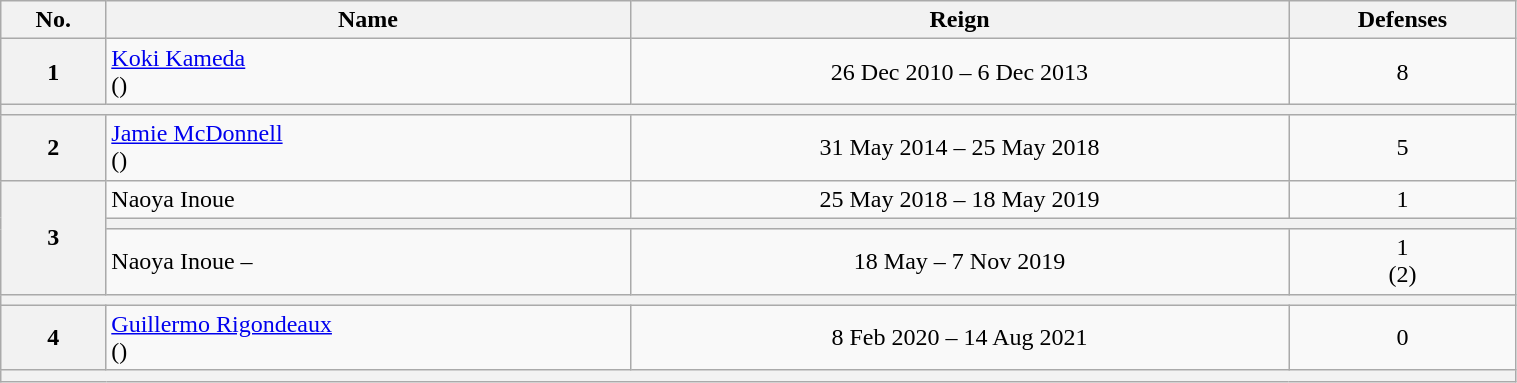<table class="wikitable sortable" style="width:80%">
<tr>
<th>No.</th>
<th>Name</th>
<th>Reign</th>
<th>Defenses</th>
</tr>
<tr align=center>
<th>1</th>
<td align=left><a href='#'>Koki Kameda</a><br>()</td>
<td>26 Dec 2010 – 6 Dec 2013</td>
<td>8</td>
</tr>
<tr align=center>
<th colspan=4></th>
</tr>
<tr align=center>
<th>2</th>
<td align=left><a href='#'>Jamie McDonnell</a><br>()</td>
<td>31 May 2014 – 25 May 2018</td>
<td>5</td>
</tr>
<tr align=center>
<th rowspan=3>3</th>
<td align=left>Naoya Inoue</td>
<td>25 May 2018 – 18 May 2019</td>
<td>1</td>
</tr>
<tr align=center>
<th colspan=3></th>
</tr>
<tr align=center>
<td align=left>Naoya Inoue – </td>
<td>18 May – 7 Nov 2019</td>
<td>1<br>(2)</td>
</tr>
<tr align=center>
<th colspan=4></th>
</tr>
<tr align=center>
<th>4</th>
<td align=left><a href='#'>Guillermo Rigondeaux</a><br>()</td>
<td>8 Feb 2020 – 14 Aug 2021</td>
<td>0</td>
</tr>
<tr align=center>
<th colspan=4></th>
</tr>
</table>
